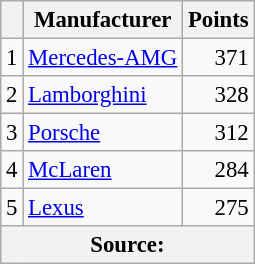<table class="wikitable" style="font-size: 95%;">
<tr>
<th scope="col"></th>
<th scope="col">Manufacturer</th>
<th scope="col">Points</th>
</tr>
<tr>
<td align=center>1</td>
<td> <a href='#'>Mercedes-AMG</a></td>
<td align=right>371</td>
</tr>
<tr>
<td align=center>2</td>
<td> <a href='#'>Lamborghini</a></td>
<td align=right>328</td>
</tr>
<tr>
<td align=center>3</td>
<td> <a href='#'>Porsche</a></td>
<td align=right>312</td>
</tr>
<tr>
<td align=center>4</td>
<td> <a href='#'>McLaren</a></td>
<td align=right>284</td>
</tr>
<tr>
<td align=center>5</td>
<td> <a href='#'>Lexus</a></td>
<td align=right>275</td>
</tr>
<tr>
<th colspan=5>Source:</th>
</tr>
</table>
